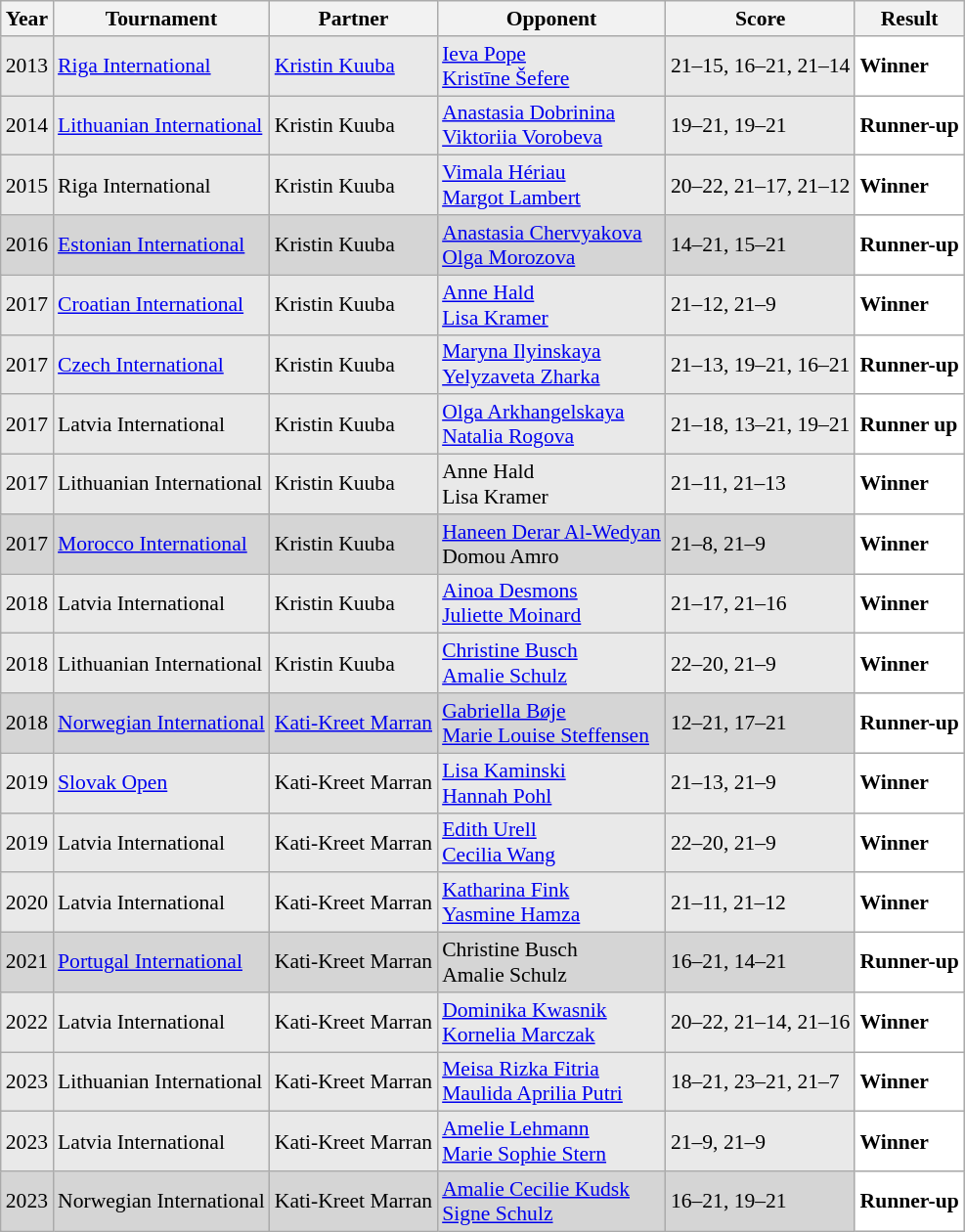<table class="sortable wikitable" style="font-size: 90%;">
<tr>
<th>Year</th>
<th>Tournament</th>
<th>Partner</th>
<th>Opponent</th>
<th>Score</th>
<th>Result</th>
</tr>
<tr style="background:#E9E9E9">
<td align="center">2013</td>
<td align="left"><a href='#'>Riga International</a></td>
<td align="left"> <a href='#'>Kristin Kuuba</a></td>
<td align="left"> <a href='#'>Ieva Pope</a><br> <a href='#'>Kristīne Šefere</a></td>
<td align="left">21–15, 16–21, 21–14</td>
<td style="text-align:left; background:white"> <strong>Winner</strong></td>
</tr>
<tr style="background:#E9E9E9">
<td align="center">2014</td>
<td align="left"><a href='#'>Lithuanian International</a></td>
<td align="left"> Kristin Kuuba</td>
<td align="left"> <a href='#'>Anastasia Dobrinina</a><br> <a href='#'>Viktoriia Vorobeva</a></td>
<td align="left">19–21, 19–21</td>
<td style="text-align:left; background:white"> <strong>Runner-up</strong></td>
</tr>
<tr style="background:#E9E9E9">
<td align="center">2015</td>
<td align="left">Riga International</td>
<td align="left"> Kristin Kuuba</td>
<td align="left"> <a href='#'>Vimala Hériau</a><br> <a href='#'>Margot Lambert</a></td>
<td align="left">20–22, 21–17, 21–12</td>
<td style="text-align:left; background:white"> <strong>Winner</strong></td>
</tr>
<tr style="background:#D5D5D5">
<td align="center">2016</td>
<td align="left"><a href='#'>Estonian International</a></td>
<td align="left"> Kristin Kuuba</td>
<td align="left"> <a href='#'>Anastasia Chervyakova</a><br> <a href='#'>Olga Morozova</a></td>
<td align="left">14–21, 15–21</td>
<td style="text-align:left; background:white"> <strong>Runner-up</strong></td>
</tr>
<tr style="background:#E9E9E9">
<td align="center">2017</td>
<td align="left"><a href='#'>Croatian International</a></td>
<td align="left"> Kristin Kuuba</td>
<td align="left"> <a href='#'>Anne Hald</a><br> <a href='#'>Lisa Kramer</a></td>
<td align="left">21–12, 21–9</td>
<td style="text-align:left; background:white"> <strong>Winner</strong></td>
</tr>
<tr style="background:#E9E9E9">
<td align="center">2017</td>
<td align="left"><a href='#'>Czech International</a></td>
<td align="left"> Kristin Kuuba</td>
<td align="left"> <a href='#'>Maryna Ilyinskaya</a><br> <a href='#'>Yelyzaveta Zharka</a></td>
<td align="left">21–13, 19–21, 16–21</td>
<td style="text-align:left; background:white"> <strong>Runner-up</strong></td>
</tr>
<tr style="background:#E9E9E9">
<td align="center">2017</td>
<td align="left">Latvia International</td>
<td align="left"> Kristin Kuuba</td>
<td align="left"> <a href='#'>Olga Arkhangelskaya</a><br> <a href='#'>Natalia Rogova</a></td>
<td align="left">21–18, 13–21, 19–21</td>
<td style="text-align:left; background:white"> <strong>Runner up</strong></td>
</tr>
<tr style="background:#E9E9E9">
<td align="center">2017</td>
<td align="left">Lithuanian International</td>
<td align="left"> Kristin Kuuba</td>
<td align="left"> Anne Hald<br> Lisa Kramer</td>
<td align="left">21–11, 21–13</td>
<td style="text-align:left; background:white"> <strong>Winner</strong></td>
</tr>
<tr style="background:#D5D5D5">
<td align="center">2017</td>
<td align="left"><a href='#'>Morocco International</a></td>
<td align="left"> Kristin Kuuba</td>
<td align="left"> <a href='#'>Haneen Derar Al-Wedyan</a><br> Domou Amro</td>
<td align="left">21–8, 21–9</td>
<td style="text-align:left; background:white"> <strong>Winner</strong></td>
</tr>
<tr style="background:#E9E9E9">
<td align="center">2018</td>
<td align="left">Latvia International</td>
<td align="left"> Kristin Kuuba</td>
<td align="left"> <a href='#'>Ainoa Desmons</a><br> <a href='#'>Juliette Moinard</a></td>
<td align="left">21–17, 21–16</td>
<td style="text-align:left; background:white"> <strong>Winner</strong></td>
</tr>
<tr style="background:#E9E9E9">
<td align="center">2018</td>
<td align="left">Lithuanian International</td>
<td align="left"> Kristin Kuuba</td>
<td align="left"> <a href='#'>Christine Busch</a><br> <a href='#'>Amalie Schulz</a></td>
<td align="left">22–20, 21–9</td>
<td style="text-align:left; background:white"> <strong>Winner</strong></td>
</tr>
<tr style="background:#D5D5D5">
<td align="center">2018</td>
<td align="left"><a href='#'>Norwegian International</a></td>
<td align="left"> <a href='#'>Kati-Kreet Marran</a></td>
<td align="left"> <a href='#'>Gabriella Bøje</a><br> <a href='#'>Marie Louise Steffensen</a></td>
<td align="left">12–21, 17–21</td>
<td style="text-align:left; background:white"> <strong>Runner-up</strong></td>
</tr>
<tr style="background:#E9E9E9">
<td align="center">2019</td>
<td align="left"><a href='#'>Slovak Open</a></td>
<td align="left"> Kati-Kreet Marran</td>
<td align="left"> <a href='#'>Lisa Kaminski</a><br> <a href='#'>Hannah Pohl</a></td>
<td align="left">21–13, 21–9</td>
<td style="text-align:left; background:white"> <strong>Winner</strong></td>
</tr>
<tr style="background:#E9E9E9">
<td align="center">2019</td>
<td align="left">Latvia International</td>
<td align="left"> Kati-Kreet Marran</td>
<td align="left"> <a href='#'>Edith Urell</a><br> <a href='#'>Cecilia Wang</a></td>
<td align="left">22–20, 21–9</td>
<td style="text-align:left; background:white"> <strong>Winner</strong></td>
</tr>
<tr style="background:#E9E9E9">
<td align="center">2020</td>
<td align="left">Latvia International</td>
<td align="left"> Kati-Kreet Marran</td>
<td align="left"> <a href='#'>Katharina Fink</a><br> <a href='#'>Yasmine Hamza</a></td>
<td align="left">21–11, 21–12</td>
<td style="text-align:left; background:white"> <strong>Winner</strong></td>
</tr>
<tr style="background:#D5D5D5">
<td align="center">2021</td>
<td align="left"><a href='#'>Portugal International</a></td>
<td align="left"> Kati-Kreet Marran</td>
<td align="left"> Christine Busch<br> Amalie Schulz</td>
<td align="left">16–21, 14–21</td>
<td style="text-align:left; background:white"> <strong>Runner-up</strong></td>
</tr>
<tr style="background:#E9E9E9">
<td align="center">2022</td>
<td align="left">Latvia International</td>
<td align="left"> Kati-Kreet Marran</td>
<td align="left"> <a href='#'>Dominika Kwasnik</a><br> <a href='#'>Kornelia Marczak</a></td>
<td align="left">20–22, 21–14, 21–16</td>
<td style="text-align:left; background:white"> <strong>Winner</strong></td>
</tr>
<tr style="background:#E9E9E9">
<td align="center">2023</td>
<td align="left">Lithuanian International</td>
<td align="left"> Kati-Kreet Marran</td>
<td align="left"> <a href='#'>Meisa Rizka Fitria</a><br> <a href='#'>Maulida Aprilia Putri</a></td>
<td align="left">18–21, 23–21, 21–7</td>
<td style="text-align: left; background:white"> <strong>Winner</strong></td>
</tr>
<tr style="background:#E9E9E9">
<td align="center">2023</td>
<td align="left">Latvia International</td>
<td align="left"> Kati-Kreet Marran</td>
<td align="left"> <a href='#'>Amelie Lehmann</a><br> <a href='#'>Marie Sophie Stern</a></td>
<td align="left">21–9, 21–9</td>
<td style="text-align:left; background:white"> <strong>Winner</strong></td>
</tr>
<tr style="background:#D5D5D5">
<td align="center">2023</td>
<td align="left">Norwegian International</td>
<td align="left"> Kati-Kreet Marran</td>
<td align="left"> <a href='#'>Amalie Cecilie Kudsk</a><br> <a href='#'>Signe Schulz</a></td>
<td align="left">16–21, 19–21</td>
<td style="text-align:left; background:white"> <strong>Runner-up</strong></td>
</tr>
</table>
